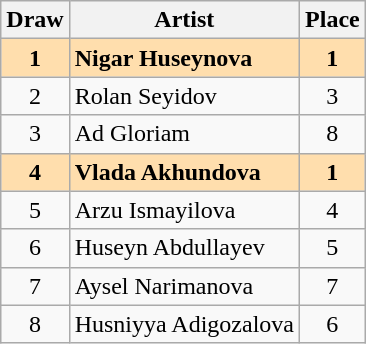<table class="sortable wikitable" style="margin: 1em auto 1em auto; text-align:center">
<tr>
<th>Draw</th>
<th>Artist</th>
<th>Place</th>
</tr>
<tr style="font-weight:bold;background:navajowhite;">
<td>1</td>
<td align="left">Nigar Huseynova</td>
<td>1</td>
</tr>
<tr>
<td>2</td>
<td align="left">Rolan Seyidov</td>
<td>3</td>
</tr>
<tr>
<td>3</td>
<td align="left">Ad Gloriam</td>
<td>8</td>
</tr>
<tr style="font-weight:bold; background:navajowhite;">
<td>4</td>
<td align="left">Vlada Akhundova</td>
<td>1</td>
</tr>
<tr>
<td>5</td>
<td align="left">Arzu Ismayilova</td>
<td>4</td>
</tr>
<tr>
<td>6</td>
<td align="left">Huseyn Abdullayev</td>
<td>5</td>
</tr>
<tr>
<td>7</td>
<td align="left">Aysel Narimanova</td>
<td>7</td>
</tr>
<tr>
<td>8</td>
<td align="left">Husniyya Adigozalova</td>
<td>6</td>
</tr>
</table>
